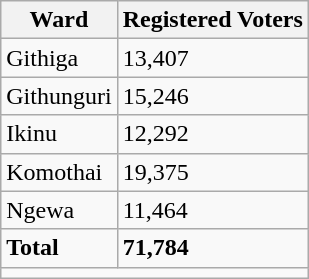<table class="wikitable">
<tr>
<th>Ward</th>
<th>Registered Voters</th>
</tr>
<tr>
<td>Githiga</td>
<td>13,407</td>
</tr>
<tr>
<td>Githunguri</td>
<td>15,246</td>
</tr>
<tr>
<td>Ikinu</td>
<td>12,292</td>
</tr>
<tr>
<td>Komothai</td>
<td>19,375</td>
</tr>
<tr>
<td>Ngewa</td>
<td>11,464</td>
</tr>
<tr>
<td><strong>Total</strong></td>
<td><strong>71,784</strong></td>
</tr>
<tr>
<td colspan="2"></td>
</tr>
</table>
